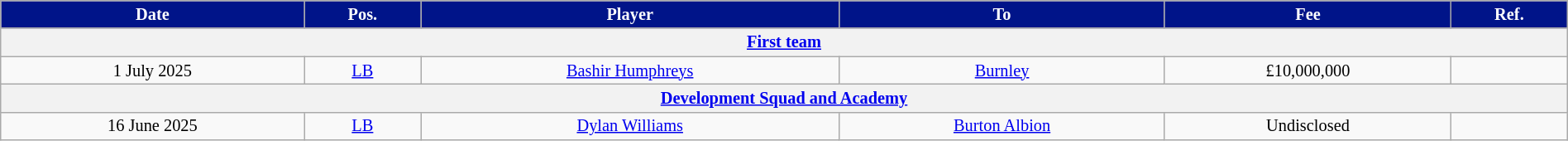<table class="wikitable" style="text-align:center; font-size:85%; width:100%;">
<tr>
<th style="background:#001489; color:#FFFFFF;">Date</th>
<th style="background:#001489; color:#FFFFFF;">Pos.</th>
<th style="background:#001489; color:#FFFFFF;">Player</th>
<th style="background:#001489; color:#FFFFFF;">To</th>
<th style="background:#001489; color:#FFFFFF;">Fee</th>
<th style="background:#001489; color:#FFFFFF;">Ref.</th>
</tr>
<tr>
<th colspan=6><a href='#'>First team</a></th>
</tr>
<tr>
<td>1 July 2025</td>
<td><a href='#'>LB</a></td>
<td> <a href='#'>Bashir Humphreys</a></td>
<td> <a href='#'>Burnley</a></td>
<td>£10,000,000</td>
<td></td>
</tr>
<tr>
<th colspan=6><a href='#'>Development Squad and Academy</a></th>
</tr>
<tr>
<td>16 June 2025</td>
<td><a href='#'>LB</a></td>
<td> <a href='#'>Dylan Williams</a></td>
<td> <a href='#'>Burton Albion</a></td>
<td>Undisclosed</td>
<td></td>
</tr>
</table>
